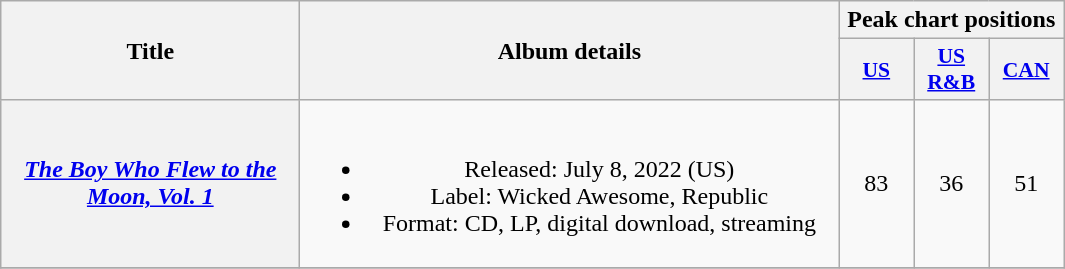<table class="wikitable plainrowheaders" style="text-align:center;">
<tr>
<th scope="col" rowspan="2" style="width:12em;">Title</th>
<th scope="col" rowspan="2" style="width:22em;">Album details</th>
<th scope="col" colspan="3">Peak chart positions</th>
</tr>
<tr>
<th scope="col" style="width:3em;font-size:90%;"><a href='#'>US</a><br></th>
<th scope="col" style="width:3em;font-size:90%;"><a href='#'>US<br>R&B</a><br></th>
<th scope="col" style="width:3em;font-size:90%;"><a href='#'>CAN</a><br></th>
</tr>
<tr>
<th scope="row"><em><a href='#'>The Boy Who Flew to the Moon, Vol. 1</a></em></th>
<td><br><ul><li>Released: July 8, 2022 <span>(US)</span></li><li>Label: Wicked Awesome, Republic</li><li>Format: CD, LP, digital download, streaming</li></ul></td>
<td>83</td>
<td>36</td>
<td>51</td>
</tr>
<tr>
</tr>
</table>
